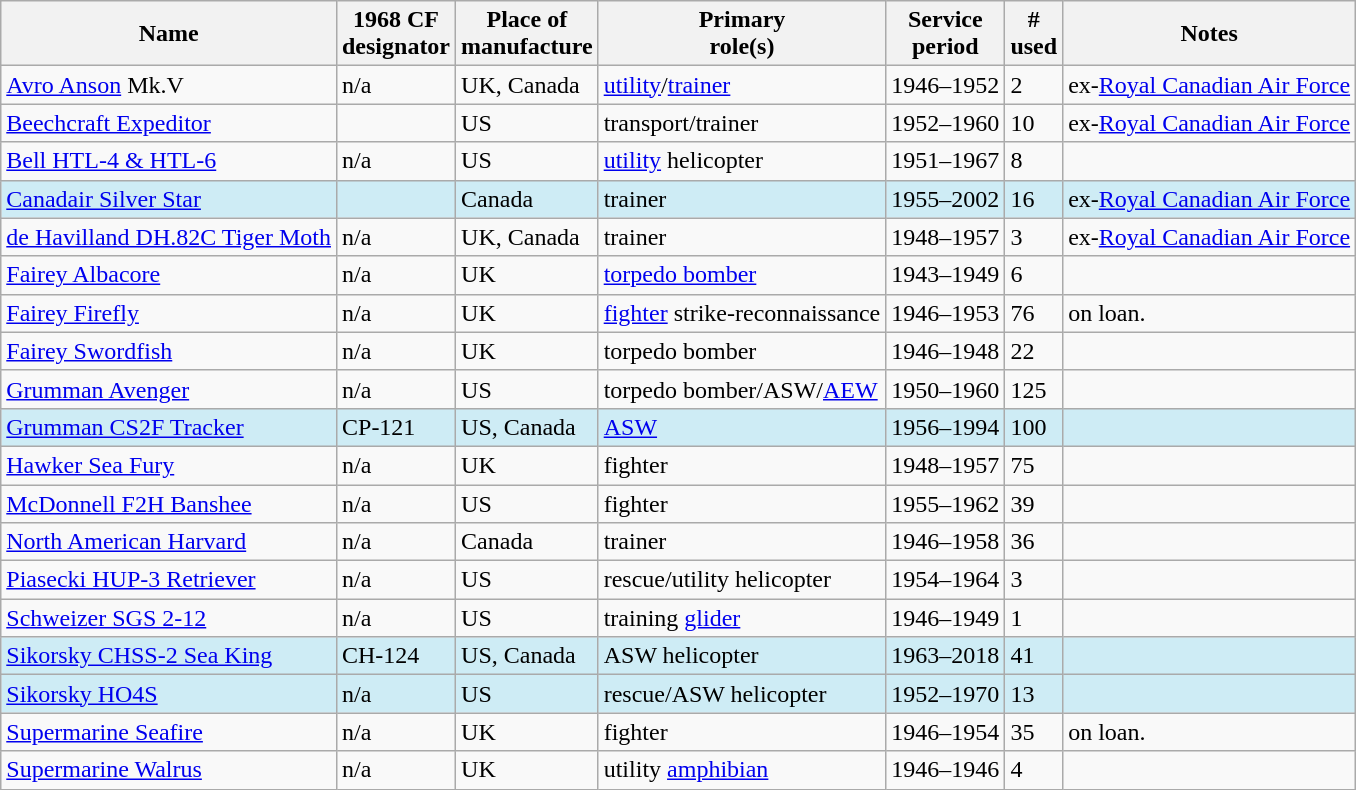<table class="wikitable sortable sticky-header" style=text-align:left" style="margin:1em auto;">
<tr>
<th>Name</th>
<th>1968 CF<br>designator</th>
<th>Place of<br>manufacture</th>
<th>Primary<br>role(s)</th>
<th>Service<br>period</th>
<th>#<br>used</th>
<th>Notes<br></th>
</tr>
<tr>
<td><a href='#'>Avro Anson</a> Mk.V</td>
<td>n/a</td>
<td>UK, Canada</td>
<td><a href='#'>utility</a>/<a href='#'>trainer</a></td>
<td>1946–1952</td>
<td>2</td>
<td> ex-<a href='#'>Royal Canadian Air Force</a></td>
</tr>
<tr>
<td><a href='#'>Beechcraft Expeditor</a></td>
<td></td>
<td>US</td>
<td>transport/trainer</td>
<td>1952–1960</td>
<td>10</td>
<td> ex-<a href='#'>Royal Canadian Air Force</a></td>
</tr>
<tr>
<td><a href='#'>Bell HTL-4 & HTL-6</a></td>
<td>n/a</td>
<td>US</td>
<td><a href='#'>utility</a> helicopter</td>
<td>1951–1967</td>
<td>8</td>
<td></td>
</tr>
<tr style="background:#CEECF5">
<td><a href='#'>Canadair Silver Star</a></td>
<td></td>
<td>Canada</td>
<td>trainer</td>
<td>1955–2002</td>
<td>16</td>
<td> ex-<a href='#'>Royal Canadian Air Force</a></td>
</tr>
<tr>
<td><a href='#'>de Havilland DH.82C Tiger Moth</a></td>
<td>n/a</td>
<td>UK, Canada</td>
<td>trainer</td>
<td>1948–1957</td>
<td>3</td>
<td> ex-<a href='#'>Royal Canadian Air Force</a></td>
</tr>
<tr>
<td><a href='#'>Fairey Albacore</a></td>
<td>n/a</td>
<td>UK</td>
<td><a href='#'>torpedo bomber</a></td>
<td>1943–1949</td>
<td>6</td>
<td><br></td>
</tr>
<tr>
<td><a href='#'>Fairey Firefly</a></td>
<td>n/a</td>
<td>UK</td>
<td><a href='#'>fighter</a> strike-reconnaissance</td>
<td>1946–1953</td>
<td>76</td>
<td>on loan.</td>
</tr>
<tr>
<td><a href='#'>Fairey Swordfish</a></td>
<td>n/a</td>
<td>UK</td>
<td>torpedo bomber</td>
<td>1946–1948</td>
<td>22</td>
<td></td>
</tr>
<tr>
<td><a href='#'>Grumman Avenger</a></td>
<td>n/a</td>
<td>US</td>
<td>torpedo bomber/ASW/<a href='#'>AEW</a></td>
<td>1950–1960</td>
<td>125</td>
<td></td>
</tr>
<tr style="background:#CEECF5">
<td><a href='#'>Grumman CS2F Tracker</a></td>
<td>CP-121</td>
<td>US, Canada</td>
<td><a href='#'>ASW</a></td>
<td>1956–1994</td>
<td>100</td>
<td></td>
</tr>
<tr>
<td><a href='#'>Hawker Sea Fury</a></td>
<td>n/a</td>
<td>UK</td>
<td>fighter</td>
<td>1948–1957</td>
<td>75</td>
<td></td>
</tr>
<tr>
<td><a href='#'>McDonnell F2H Banshee</a></td>
<td>n/a</td>
<td>US</td>
<td>fighter</td>
<td>1955–1962</td>
<td>39</td>
<td></td>
</tr>
<tr>
<td><a href='#'>North American Harvard</a></td>
<td>n/a</td>
<td>Canada</td>
<td>trainer</td>
<td>1946–1958</td>
<td>36</td>
<td></td>
</tr>
<tr>
<td><a href='#'>Piasecki HUP-3 Retriever</a></td>
<td>n/a</td>
<td>US</td>
<td>rescue/utility helicopter</td>
<td>1954–1964</td>
<td>3</td>
<td></td>
</tr>
<tr>
<td><a href='#'>Schweizer SGS 2-12</a></td>
<td>n/a</td>
<td>US</td>
<td>training <a href='#'>glider</a></td>
<td>1946–1949</td>
<td>1</td>
<td></td>
</tr>
<tr style="background:#CEECF5">
<td><a href='#'>Sikorsky CHSS-2 Sea King</a></td>
<td>CH-124</td>
<td>US, Canada</td>
<td>ASW helicopter</td>
<td>1963–2018</td>
<td>41</td>
<td></td>
</tr>
<tr style="background:#CEECF5">
<td><a href='#'>Sikorsky HO4S</a></td>
<td>n/a</td>
<td>US</td>
<td>rescue/ASW helicopter</td>
<td>1952–1970</td>
<td>13</td>
<td></td>
</tr>
<tr>
<td><a href='#'>Supermarine Seafire</a></td>
<td>n/a</td>
<td>UK</td>
<td>fighter</td>
<td>1946–1954</td>
<td>35</td>
<td>on loan.</td>
</tr>
<tr>
<td><a href='#'>Supermarine Walrus</a></td>
<td>n/a</td>
<td>UK</td>
<td>utility <a href='#'>amphibian</a></td>
<td>1946–1946</td>
<td>4</td>
<td></td>
</tr>
</table>
